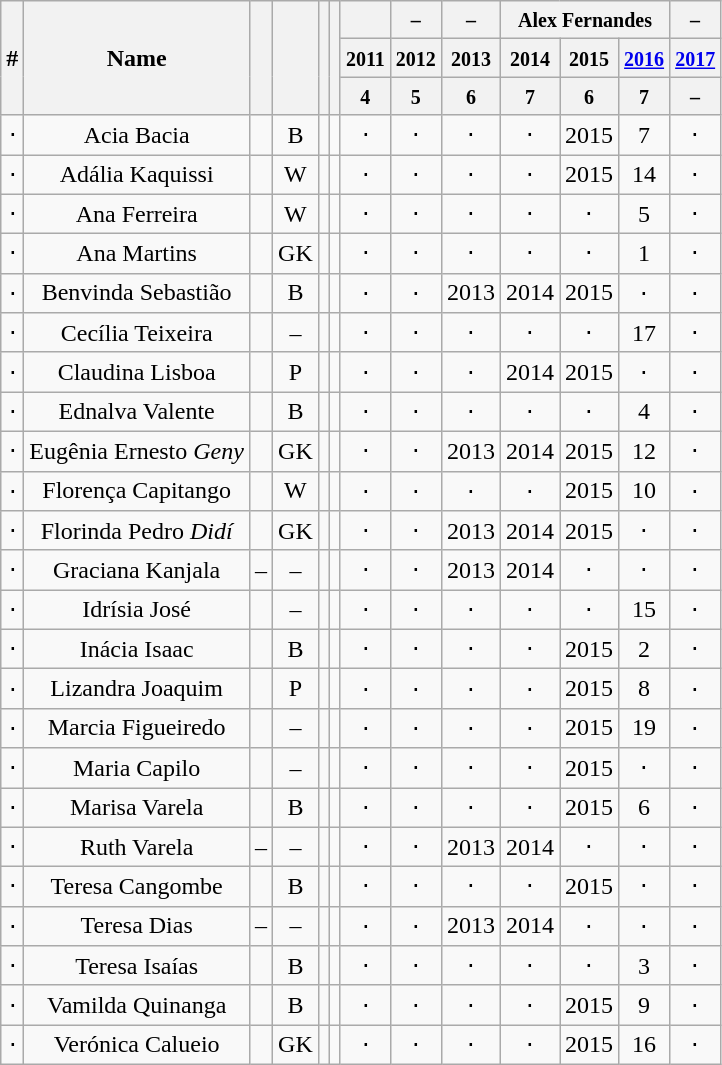<table class="wikitable plainrowheaders sortable" style="text-align:center">
<tr>
<th scope="col" rowspan="3">#</th>
<th scope="col" rowspan="3">Name</th>
<th scope="col" rowspan="3"></th>
<th scope="col" rowspan="3"></th>
<th scope="col" rowspan="3"></th>
<th scope="col" rowspan="3"></th>
<th colspan="1"><small></small></th>
<th colspan="1"><small>–</small></th>
<th colspan="1"><small>–</small></th>
<th colspan="3"><small>Alex Fernandes</small></th>
<th colspan="1"><small>–</small></th>
</tr>
<tr>
<th colspan="1"><small>2011</small></th>
<th colspan="1"><small>2012</small></th>
<th colspan="1"><small>2013</small></th>
<th colspan="1"><small>2014</small></th>
<th colspan="1"><small>2015</small></th>
<th colspan="1"><small><a href='#'>2016</a></small></th>
<th colspan="1"><small><a href='#'>2017</a></small></th>
</tr>
<tr>
<th scope="col" rowspan="1"><small>4</small></th>
<th scope="col" rowspan="1"><small>5</small></th>
<th scope="col" rowspan="1"><small>6</small></th>
<th scope="col" rowspan="1"><small>7</small></th>
<th scope="col" rowspan="1"><small>6</small></th>
<th scope="col" rowspan="1"><small>7</small></th>
<th scope="col" rowspan="1"><small>–</small></th>
</tr>
<tr>
<td>⋅</td>
<td>Acia Bacia</td>
<td></td>
<td>B</td>
<td></td>
<td></td>
<td>⋅</td>
<td>⋅</td>
<td>⋅</td>
<td>⋅</td>
<td>2015</td>
<td data-sort-value="07">7</td>
<td>⋅</td>
</tr>
<tr>
<td>⋅</td>
<td>Adália Kaquissi</td>
<td></td>
<td>W</td>
<td></td>
<td></td>
<td>⋅</td>
<td>⋅</td>
<td>⋅</td>
<td>⋅</td>
<td>2015</td>
<td>14</td>
<td>⋅</td>
</tr>
<tr>
<td>⋅</td>
<td>Ana Ferreira</td>
<td></td>
<td>W</td>
<td></td>
<td></td>
<td>⋅</td>
<td>⋅</td>
<td>⋅</td>
<td>⋅</td>
<td>⋅</td>
<td data-sort-value="05">5</td>
<td>⋅</td>
</tr>
<tr>
<td>⋅</td>
<td>Ana Martins</td>
<td></td>
<td>GK</td>
<td></td>
<td></td>
<td>⋅</td>
<td>⋅</td>
<td>⋅</td>
<td>⋅</td>
<td>⋅</td>
<td data-sort-value="01">1</td>
<td>⋅</td>
</tr>
<tr>
<td>⋅</td>
<td>Benvinda Sebastião</td>
<td></td>
<td>B</td>
<td></td>
<td></td>
<td>⋅</td>
<td>⋅</td>
<td>2013</td>
<td>2014</td>
<td>2015</td>
<td>⋅</td>
<td>⋅</td>
</tr>
<tr>
<td>⋅</td>
<td>Cecília Teixeira</td>
<td></td>
<td>–</td>
<td></td>
<td></td>
<td>⋅</td>
<td>⋅</td>
<td>⋅</td>
<td>⋅</td>
<td>⋅</td>
<td>17</td>
<td>⋅</td>
</tr>
<tr>
<td>⋅</td>
<td>Claudina Lisboa</td>
<td></td>
<td>P</td>
<td></td>
<td></td>
<td>⋅</td>
<td>⋅</td>
<td>⋅</td>
<td>2014</td>
<td>2015</td>
<td>⋅</td>
<td>⋅</td>
</tr>
<tr>
<td>⋅</td>
<td>Ednalva Valente</td>
<td></td>
<td>B</td>
<td></td>
<td></td>
<td>⋅</td>
<td>⋅</td>
<td>⋅</td>
<td>⋅</td>
<td>⋅</td>
<td data-sort-value="04">4</td>
<td>⋅</td>
</tr>
<tr>
<td>⋅</td>
<td>Eugênia Ernesto <em>Geny</em></td>
<td></td>
<td>GK</td>
<td></td>
<td></td>
<td>⋅</td>
<td>⋅</td>
<td>2013</td>
<td>2014</td>
<td>2015</td>
<td>12</td>
<td>⋅</td>
</tr>
<tr>
<td>⋅</td>
<td>Florença Capitango</td>
<td></td>
<td>W</td>
<td></td>
<td></td>
<td>⋅</td>
<td>⋅</td>
<td>⋅</td>
<td>⋅</td>
<td>2015</td>
<td>10</td>
<td>⋅</td>
</tr>
<tr>
<td>⋅</td>
<td>Florinda Pedro <em>Didí</em></td>
<td></td>
<td>GK</td>
<td></td>
<td></td>
<td>⋅</td>
<td>⋅</td>
<td>2013</td>
<td>2014</td>
<td>2015</td>
<td>⋅</td>
<td>⋅</td>
</tr>
<tr>
<td>⋅</td>
<td>Graciana Kanjala</td>
<td>–</td>
<td>–</td>
<td></td>
<td></td>
<td>⋅</td>
<td>⋅</td>
<td>2013</td>
<td>2014</td>
<td>⋅</td>
<td>⋅</td>
<td>⋅</td>
</tr>
<tr>
<td>⋅</td>
<td>Idrísia José</td>
<td></td>
<td>–</td>
<td></td>
<td></td>
<td>⋅</td>
<td>⋅</td>
<td>⋅</td>
<td>⋅</td>
<td>⋅</td>
<td>15</td>
<td>⋅</td>
</tr>
<tr>
<td>⋅</td>
<td>Inácia Isaac</td>
<td></td>
<td>B</td>
<td></td>
<td></td>
<td>⋅</td>
<td>⋅</td>
<td>⋅</td>
<td>⋅</td>
<td>2015</td>
<td data-sort-value="02">2</td>
<td>⋅</td>
</tr>
<tr>
<td>⋅</td>
<td>Lizandra Joaquim</td>
<td></td>
<td>P</td>
<td></td>
<td></td>
<td>⋅</td>
<td>⋅</td>
<td>⋅</td>
<td>⋅</td>
<td>2015</td>
<td data-sort-value="08">8</td>
<td>⋅</td>
</tr>
<tr>
<td>⋅</td>
<td>Marcia Figueiredo</td>
<td></td>
<td>–</td>
<td></td>
<td></td>
<td>⋅</td>
<td>⋅</td>
<td>⋅</td>
<td>⋅</td>
<td>2015</td>
<td>19</td>
<td>⋅</td>
</tr>
<tr>
<td>⋅</td>
<td>Maria Capilo</td>
<td></td>
<td>–</td>
<td></td>
<td></td>
<td>⋅</td>
<td>⋅</td>
<td>⋅</td>
<td>⋅</td>
<td>2015</td>
<td>⋅</td>
<td>⋅</td>
</tr>
<tr>
<td>⋅</td>
<td>Marisa Varela</td>
<td></td>
<td>B</td>
<td></td>
<td></td>
<td>⋅</td>
<td>⋅</td>
<td>⋅</td>
<td>⋅</td>
<td>2015</td>
<td data-sort-value="06">6</td>
<td>⋅</td>
</tr>
<tr>
<td>⋅</td>
<td>Ruth Varela</td>
<td>–</td>
<td>–</td>
<td></td>
<td></td>
<td>⋅</td>
<td>⋅</td>
<td>2013</td>
<td>2014</td>
<td>⋅</td>
<td>⋅</td>
<td>⋅</td>
</tr>
<tr>
<td>⋅</td>
<td>Teresa Cangombe</td>
<td></td>
<td>B</td>
<td></td>
<td></td>
<td>⋅</td>
<td>⋅</td>
<td>⋅</td>
<td>⋅</td>
<td>2015</td>
<td>⋅</td>
<td>⋅</td>
</tr>
<tr>
<td>⋅</td>
<td>Teresa Dias</td>
<td>–</td>
<td>–</td>
<td></td>
<td></td>
<td>⋅</td>
<td>⋅</td>
<td>2013</td>
<td>2014</td>
<td>⋅</td>
<td>⋅</td>
<td>⋅</td>
</tr>
<tr>
<td>⋅</td>
<td>Teresa Isaías</td>
<td></td>
<td>B</td>
<td></td>
<td></td>
<td>⋅</td>
<td>⋅</td>
<td>⋅</td>
<td>⋅</td>
<td>⋅</td>
<td data-sort-value="03">3</td>
<td>⋅</td>
</tr>
<tr>
<td>⋅</td>
<td>Vamilda Quinanga</td>
<td></td>
<td>B</td>
<td></td>
<td></td>
<td>⋅</td>
<td>⋅</td>
<td>⋅</td>
<td>⋅</td>
<td>2015</td>
<td data-sort-value="09">9</td>
<td>⋅</td>
</tr>
<tr>
<td>⋅</td>
<td>Verónica Calueio</td>
<td></td>
<td>GK</td>
<td></td>
<td></td>
<td>⋅</td>
<td>⋅</td>
<td>⋅</td>
<td>⋅</td>
<td>2015</td>
<td>16</td>
<td>⋅</td>
</tr>
</table>
